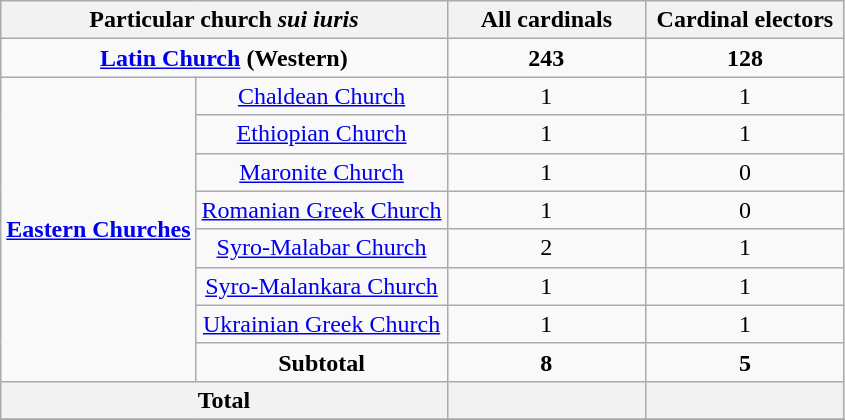<table class="wikitable" style="text-align:center">
<tr>
<th scope="colgroup" colspan="2">Particular church <em>sui iuris</em></th>
<th scope="col" width="125">All cardinals</th>
<th scope="col" width="125">Cardinal electors</th>
</tr>
<tr>
<td scope="row" colspan="2"><strong><a href='#'>Latin Church</a> (Western)</strong></td>
<td><strong>243</strong></td>
<td><strong>128</strong></td>
</tr>
<tr>
<td scope="rowgroup" rowspan="8"><strong><a href='#'>Eastern Churches</a></strong></td>
<td scope="row"><a href='#'>Chaldean Church</a></td>
<td>1</td>
<td>1</td>
</tr>
<tr>
<td scope="row"><a href='#'>Ethiopian Church</a></td>
<td>1</td>
<td>1</td>
</tr>
<tr>
<td scope="row"><a href='#'>Maronite Church</a></td>
<td>1</td>
<td>0</td>
</tr>
<tr>
<td scope="row"><a href='#'>Romanian Greek Church</a></td>
<td>1</td>
<td>0</td>
</tr>
<tr>
<td scope="row"><a href='#'>Syro-Malabar Church</a></td>
<td>2</td>
<td>1</td>
</tr>
<tr>
<td scope="row"><a href='#'>Syro-Malankara Church</a></td>
<td>1</td>
<td>1</td>
</tr>
<tr>
<td scope="row"><a href='#'>Ukrainian Greek Church</a></td>
<td>1</td>
<td>1</td>
</tr>
<tr>
<td scope="row"><strong>Subtotal</strong></td>
<td><strong>8</strong></td>
<td><strong>5</strong></td>
</tr>
<tr>
<th scope="row" colspan="2">Total</th>
<th></th>
<th></th>
</tr>
<tr>
</tr>
</table>
